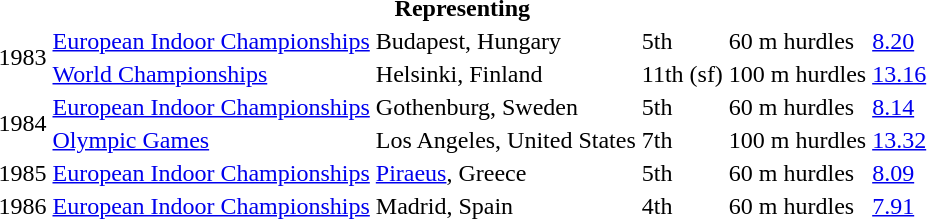<table>
<tr>
<th colspan="6">Representing </th>
</tr>
<tr>
<td rowspan=2>1983</td>
<td><a href='#'>European Indoor Championships</a></td>
<td>Budapest, Hungary</td>
<td>5th</td>
<td>60 m hurdles</td>
<td><a href='#'>8.20</a></td>
</tr>
<tr>
<td><a href='#'>World Championships</a></td>
<td>Helsinki, Finland</td>
<td>11th (sf)</td>
<td>100 m hurdles</td>
<td><a href='#'>13.16</a></td>
</tr>
<tr>
<td rowspan=2>1984</td>
<td><a href='#'>European Indoor Championships</a></td>
<td>Gothenburg, Sweden</td>
<td>5th</td>
<td>60 m hurdles</td>
<td><a href='#'>8.14</a></td>
</tr>
<tr>
<td><a href='#'>Olympic Games</a></td>
<td>Los Angeles, United States</td>
<td>7th</td>
<td>100 m hurdles</td>
<td><a href='#'>13.32</a></td>
</tr>
<tr>
<td>1985</td>
<td><a href='#'>European Indoor Championships</a></td>
<td><a href='#'>Piraeus</a>, Greece</td>
<td>5th</td>
<td>60 m hurdles</td>
<td><a href='#'>8.09</a></td>
</tr>
<tr>
<td>1986</td>
<td><a href='#'>European Indoor Championships</a></td>
<td>Madrid, Spain</td>
<td>4th</td>
<td>60 m hurdles</td>
<td><a href='#'>7.91</a></td>
</tr>
</table>
